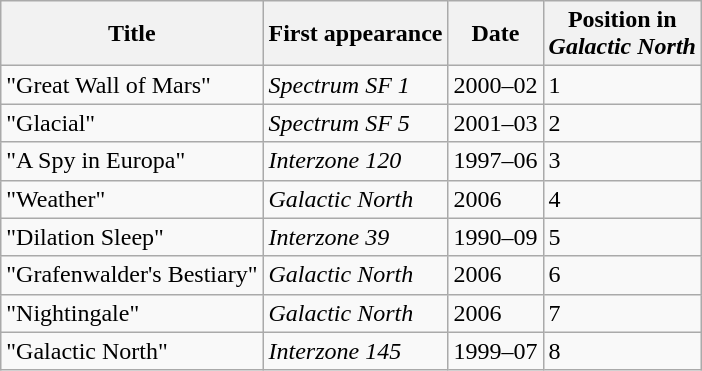<table class="wikitable sortable">
<tr>
<th>Title</th>
<th>First appearance</th>
<th>Date</th>
<th>Position in<br><em>Galactic North</em></th>
</tr>
<tr>
<td>"Great Wall of Mars"</td>
<td><cite><em>Spectrum SF 1</em></cite></td>
<td>2000–02</td>
<td>1</td>
</tr>
<tr>
<td>"Glacial"</td>
<td><cite><em>Spectrum SF 5</em></cite></td>
<td>2001–03</td>
<td>2</td>
</tr>
<tr>
<td>"A Spy in Europa"</td>
<td><cite><em>Interzone 120</em></cite></td>
<td>1997–06</td>
<td>3</td>
</tr>
<tr>
<td>"Weather"</td>
<td><cite><em>Galactic North</em></cite></td>
<td>2006</td>
<td>4</td>
</tr>
<tr>
<td>"Dilation Sleep"</td>
<td><cite><em>Interzone 39</em></cite></td>
<td>1990–09</td>
<td>5</td>
</tr>
<tr>
<td>"Grafenwalder's Bestiary"</td>
<td><cite><em>Galactic North</em></cite></td>
<td>2006</td>
<td>6</td>
</tr>
<tr>
<td>"Nightingale"</td>
<td><cite><em>Galactic North</em></cite></td>
<td>2006</td>
<td>7</td>
</tr>
<tr>
<td>"Galactic North"</td>
<td><cite><em>Interzone 145</em></cite></td>
<td>1999–07</td>
<td>8</td>
</tr>
</table>
